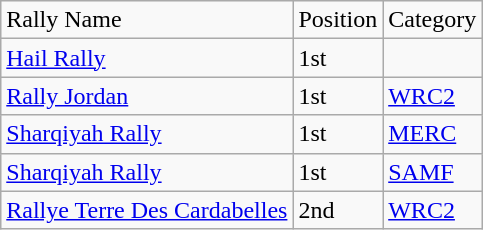<table class="wikitable">
<tr>
<td>Rally Name</td>
<td>Position</td>
<td>Category</td>
</tr>
<tr>
<td><a href='#'>Hail Rally</a> </td>
<td>1st</td>
<td></td>
</tr>
<tr>
<td><a href='#'>Rally Jordan</a> </td>
<td>1st</td>
<td><a href='#'>WRC2</a></td>
</tr>
<tr>
<td><a href='#'>Sharqiyah Rally</a>  </td>
<td>1st</td>
<td><a href='#'>MERC</a></td>
</tr>
<tr>
<td><a href='#'>Sharqiyah Rally</a>  </td>
<td>1st</td>
<td><a href='#'>SAMF</a></td>
</tr>
<tr>
<td><a href='#'>Rallye Terre Des Cardabelles</a> </td>
<td>2nd</td>
<td><a href='#'>WRC2</a></td>
</tr>
</table>
